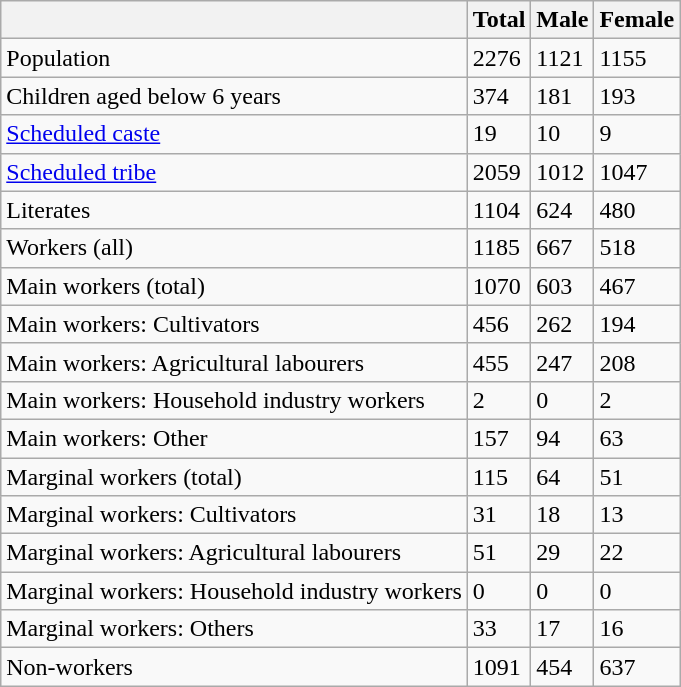<table class="wikitable sortable">
<tr>
<th></th>
<th>Total</th>
<th>Male</th>
<th>Female</th>
</tr>
<tr>
<td>Population</td>
<td>2276</td>
<td>1121</td>
<td>1155</td>
</tr>
<tr>
<td>Children aged below 6 years</td>
<td>374</td>
<td>181</td>
<td>193</td>
</tr>
<tr>
<td><a href='#'>Scheduled caste</a></td>
<td>19</td>
<td>10</td>
<td>9</td>
</tr>
<tr>
<td><a href='#'>Scheduled tribe</a></td>
<td>2059</td>
<td>1012</td>
<td>1047</td>
</tr>
<tr>
<td>Literates</td>
<td>1104</td>
<td>624</td>
<td>480</td>
</tr>
<tr>
<td>Workers (all)</td>
<td>1185</td>
<td>667</td>
<td>518</td>
</tr>
<tr>
<td>Main workers (total)</td>
<td>1070</td>
<td>603</td>
<td>467</td>
</tr>
<tr>
<td>Main workers: Cultivators</td>
<td>456</td>
<td>262</td>
<td>194</td>
</tr>
<tr>
<td>Main workers: Agricultural labourers</td>
<td>455</td>
<td>247</td>
<td>208</td>
</tr>
<tr>
<td>Main workers: Household industry workers</td>
<td>2</td>
<td>0</td>
<td>2</td>
</tr>
<tr>
<td>Main workers: Other</td>
<td>157</td>
<td>94</td>
<td>63</td>
</tr>
<tr>
<td>Marginal workers (total)</td>
<td>115</td>
<td>64</td>
<td>51</td>
</tr>
<tr>
<td>Marginal workers: Cultivators</td>
<td>31</td>
<td>18</td>
<td>13</td>
</tr>
<tr>
<td>Marginal workers: Agricultural labourers</td>
<td>51</td>
<td>29</td>
<td>22</td>
</tr>
<tr>
<td>Marginal workers: Household industry workers</td>
<td>0</td>
<td>0</td>
<td>0</td>
</tr>
<tr>
<td>Marginal workers: Others</td>
<td>33</td>
<td>17</td>
<td>16</td>
</tr>
<tr>
<td>Non-workers</td>
<td>1091</td>
<td>454</td>
<td>637</td>
</tr>
</table>
